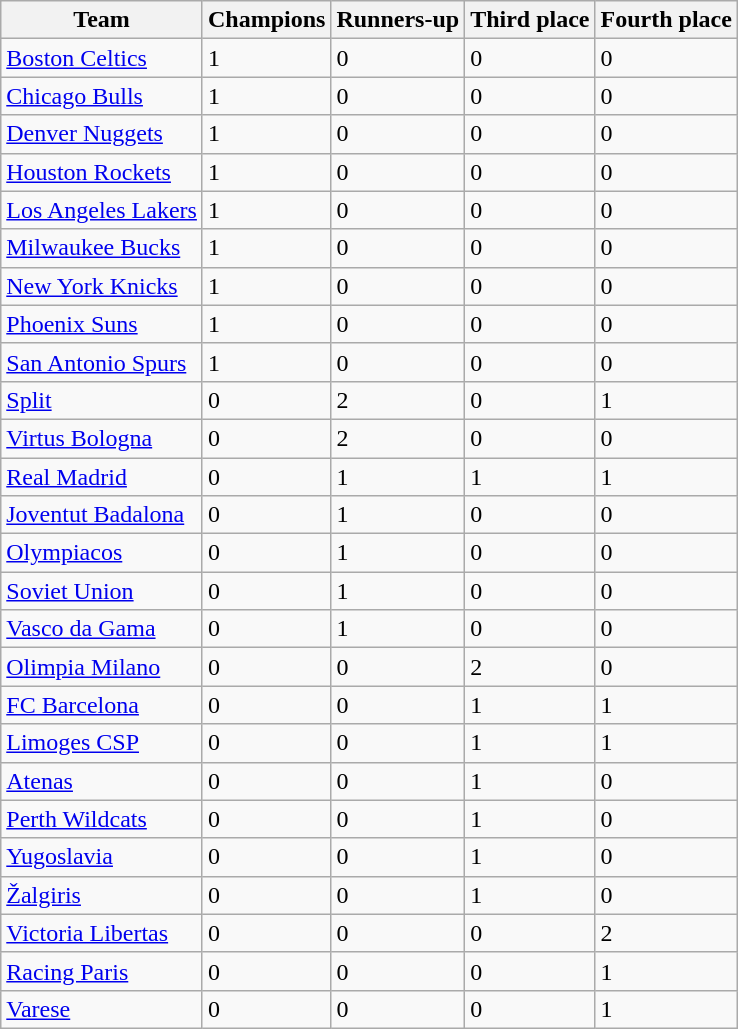<table class="wikitable sortable">
<tr>
<th>Team</th>
<th>Champions</th>
<th>Runners-up</th>
<th>Third place</th>
<th>Fourth place</th>
</tr>
<tr>
<td> <a href='#'>Boston Celtics</a></td>
<td>1</td>
<td>0</td>
<td>0</td>
<td>0</td>
</tr>
<tr>
<td> <a href='#'>Chicago Bulls</a></td>
<td>1</td>
<td>0</td>
<td>0</td>
<td>0</td>
</tr>
<tr>
<td> <a href='#'>Denver Nuggets</a></td>
<td>1</td>
<td>0</td>
<td>0</td>
<td>0</td>
</tr>
<tr>
<td> <a href='#'>Houston Rockets</a></td>
<td>1</td>
<td>0</td>
<td>0</td>
<td>0</td>
</tr>
<tr>
<td> <a href='#'>Los Angeles Lakers</a></td>
<td>1</td>
<td>0</td>
<td>0</td>
<td>0</td>
</tr>
<tr>
<td> <a href='#'>Milwaukee Bucks</a></td>
<td>1</td>
<td>0</td>
<td>0</td>
<td>0</td>
</tr>
<tr>
<td> <a href='#'>New York Knicks</a></td>
<td>1</td>
<td>0</td>
<td>0</td>
<td>0</td>
</tr>
<tr>
<td> <a href='#'>Phoenix Suns</a></td>
<td>1</td>
<td>0</td>
<td>0</td>
<td>0</td>
</tr>
<tr>
<td> <a href='#'>San Antonio Spurs</a></td>
<td>1</td>
<td>0</td>
<td>0</td>
<td>0</td>
</tr>
<tr>
<td>  <a href='#'>Split</a></td>
<td>0</td>
<td>2</td>
<td>0</td>
<td>1</td>
</tr>
<tr>
<td> <a href='#'>Virtus Bologna</a></td>
<td>0</td>
<td>2</td>
<td>0</td>
<td>0</td>
</tr>
<tr>
<td> <a href='#'>Real Madrid</a></td>
<td>0</td>
<td>1</td>
<td>1</td>
<td>1</td>
</tr>
<tr>
<td> <a href='#'>Joventut Badalona</a></td>
<td>0</td>
<td>1</td>
<td>0</td>
<td>0</td>
</tr>
<tr>
<td> <a href='#'>Olympiacos</a></td>
<td>0</td>
<td>1</td>
<td>0</td>
<td>0</td>
</tr>
<tr>
<td> <a href='#'>Soviet Union</a></td>
<td>0</td>
<td>1</td>
<td>0</td>
<td>0</td>
</tr>
<tr>
<td> <a href='#'>Vasco da Gama</a></td>
<td>0</td>
<td>1</td>
<td>0</td>
<td>0</td>
</tr>
<tr>
<td> <a href='#'>Olimpia Milano</a></td>
<td>0</td>
<td>0</td>
<td>2</td>
<td>0</td>
</tr>
<tr>
<td> <a href='#'>FC Barcelona</a></td>
<td>0</td>
<td>0</td>
<td>1</td>
<td>1</td>
</tr>
<tr>
<td> <a href='#'>Limoges CSP</a></td>
<td>0</td>
<td>0</td>
<td>1</td>
<td>1</td>
</tr>
<tr>
<td> <a href='#'>Atenas</a></td>
<td>0</td>
<td>0</td>
<td>1</td>
<td>0</td>
</tr>
<tr>
<td> <a href='#'>Perth Wildcats</a></td>
<td>0</td>
<td>0</td>
<td>1</td>
<td>0</td>
</tr>
<tr>
<td> <a href='#'>Yugoslavia</a></td>
<td>0</td>
<td>0</td>
<td>1</td>
<td>0</td>
</tr>
<tr>
<td> <a href='#'>Žalgiris</a></td>
<td>0</td>
<td>0</td>
<td>1</td>
<td>0</td>
</tr>
<tr>
<td> <a href='#'>Victoria Libertas</a></td>
<td>0</td>
<td>0</td>
<td>0</td>
<td>2</td>
</tr>
<tr>
<td> <a href='#'>Racing Paris</a></td>
<td>0</td>
<td>0</td>
<td>0</td>
<td>1</td>
</tr>
<tr>
<td> <a href='#'>Varese</a></td>
<td>0</td>
<td>0</td>
<td>0</td>
<td>1</td>
</tr>
</table>
